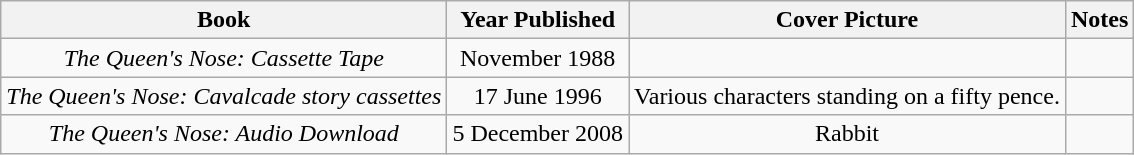<table class="wikitable">
<tr>
<th>Book</th>
<th>Year Published</th>
<th>Cover Picture</th>
<th>Notes</th>
</tr>
<tr>
<td style="text-align: center;"><em>The Queen's Nose: Cassette Tape</em></td>
<td style="text-align: center;">November 1988</td>
<td> </td>
<td> </td>
</tr>
<tr>
<td style="text-align: center;"><em>The Queen's Nose: Cavalcade story cassettes</em></td>
<td style="text-align: center;">17 June 1996</td>
<td style="text-align: center;">Various characters standing on a fifty pence.</td>
<td> </td>
</tr>
<tr>
<td style="text-align: center;"><em>The Queen's Nose: Audio Download</em></td>
<td style="text-align: center;">5 December 2008</td>
<td style="text-align: center;">Rabbit</td>
<td> </td>
</tr>
</table>
